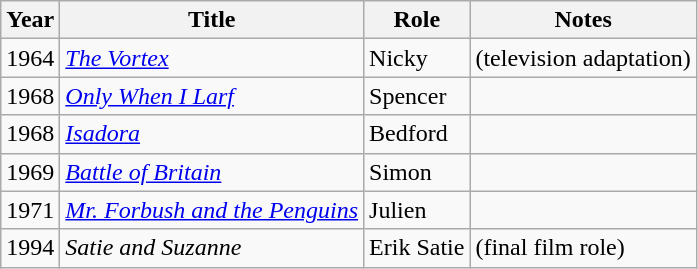<table class="wikitable">
<tr>
<th>Year</th>
<th>Title</th>
<th>Role</th>
<th>Notes</th>
</tr>
<tr>
<td>1964</td>
<td><em><a href='#'>The Vortex</a></em></td>
<td>Nicky</td>
<td>(television adaptation)</td>
</tr>
<tr>
<td>1968</td>
<td><em><a href='#'>Only When I Larf</a></em></td>
<td>Spencer</td>
<td></td>
</tr>
<tr>
<td>1968</td>
<td><em><a href='#'>Isadora</a></em></td>
<td>Bedford</td>
<td></td>
</tr>
<tr>
<td>1969</td>
<td><em><a href='#'>Battle of Britain</a></em></td>
<td>Simon</td>
<td></td>
</tr>
<tr>
<td>1971</td>
<td><em><a href='#'>Mr. Forbush and the Penguins</a></em></td>
<td>Julien</td>
<td></td>
</tr>
<tr>
<td>1994</td>
<td><em>Satie and Suzanne</em></td>
<td>Erik Satie</td>
<td>(final film role)</td>
</tr>
</table>
